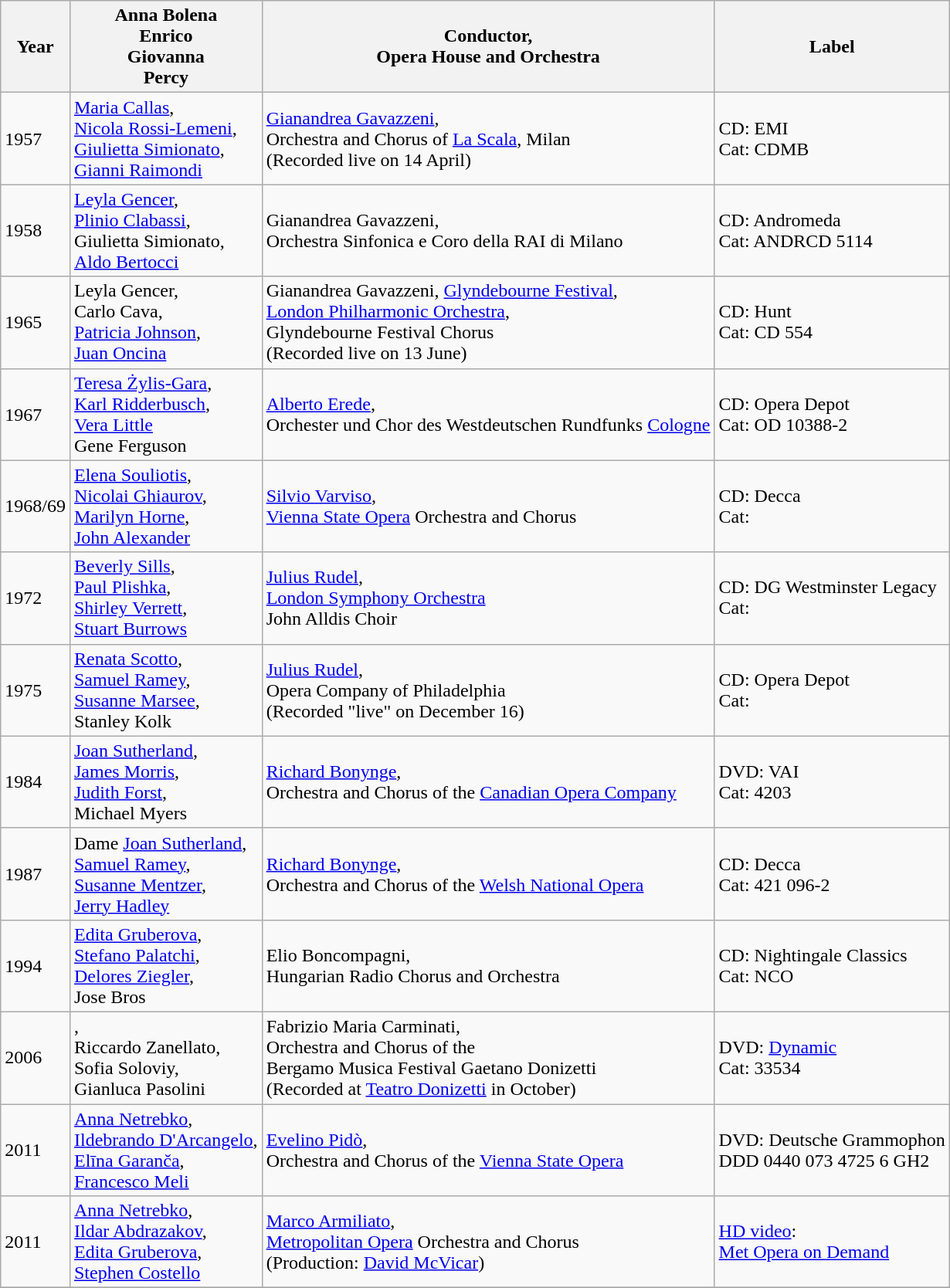<table class="wikitable">
<tr>
<th>Year</th>
<th>Anna Bolena<br>Enrico<br>Giovanna<br>Percy</th>
<th>Conductor,<br>Opera House and Orchestra</th>
<th>Label</th>
</tr>
<tr>
<td>1957</td>
<td><a href='#'>Maria Callas</a>,<br><a href='#'>Nicola Rossi-Lemeni</a>,<br><a href='#'>Giulietta Simionato</a>,<br><a href='#'>Gianni Raimondi</a></td>
<td><a href='#'>Gianandrea Gavazzeni</a>,<br>Orchestra and Chorus of <a href='#'>La Scala</a>, Milan<br>(Recorded live on 14 April)</td>
<td>CD: EMI<br>Cat:  CDMB </td>
</tr>
<tr>
<td>1958</td>
<td><a href='#'>Leyla Gencer</a>,<br><a href='#'>Plinio Clabassi</a>,<br>Giulietta Simionato,<br><a href='#'>Aldo Bertocci</a></td>
<td>Gianandrea Gavazzeni,<br>Orchestra Sinfonica e Coro della RAI di Milano</td>
<td>CD: Andromeda<br>Cat: ANDRCD 5114</td>
</tr>
<tr>
<td>1965</td>
<td>Leyla Gencer,<br>Carlo Cava,<br><a href='#'>Patricia Johnson</a>,<br><a href='#'>Juan Oncina</a></td>
<td>Gianandrea Gavazzeni, <a href='#'>Glyndebourne&nbsp;Festival</a>,<br><a href='#'>London Philharmonic Orchestra</a>,<br>Glyndebourne Festival Chorus<br>(Recorded live on 13 June)</td>
<td>CD: Hunt<br>Cat:  CD 554</td>
</tr>
<tr>
<td>1967</td>
<td><a href='#'>Teresa Żylis-Gara</a>,<br><a href='#'>Karl Ridderbusch</a>,<br><a href='#'>Vera Little</a><br>Gene Ferguson</td>
<td><a href='#'>Alberto Erede</a>,<br>Orchester und Chor des Westdeutschen Rundfunks <a href='#'>Cologne</a></td>
<td>CD: Opera Depot<br>Cat: OD 10388-2</td>
</tr>
<tr>
<td>1968/69</td>
<td><a href='#'>Elena Souliotis</a>,<br><a href='#'>Nicolai Ghiaurov</a>,<br><a href='#'>Marilyn Horne</a>,<br><a href='#'>John Alexander</a></td>
<td><a href='#'>Silvio Varviso</a>,<br><a href='#'>Vienna State Opera</a> Orchestra and Chorus<br></td>
<td>CD: Decca<br>Cat:  </td>
</tr>
<tr>
<td>1972</td>
<td><a href='#'>Beverly Sills</a>,<br><a href='#'>Paul Plishka</a>,<br><a href='#'>Shirley Verrett</a>,<br><a href='#'>Stuart Burrows</a></td>
<td><a href='#'>Julius Rudel</a>,<br><a href='#'>London Symphony Orchestra</a><br>John Alldis Choir</td>
<td>CD: DG Westminster Legacy<br>Cat: </td>
</tr>
<tr>
<td>1975</td>
<td><a href='#'>Renata Scotto</a>,<br><a href='#'>Samuel Ramey</a>,<br><a href='#'>Susanne Marsee</a>,<br>Stanley Kolk</td>
<td><a href='#'>Julius Rudel</a>,<br>Opera Company of Philadelphia<br>(Recorded "live" on December 16)</td>
<td>CD: Opera Depot<br>Cat: </td>
</tr>
<tr>
<td>1984</td>
<td><a href='#'>Joan Sutherland</a>,<br><a href='#'>James Morris</a>,<br><a href='#'>Judith Forst</a>,<br>Michael Myers</td>
<td><a href='#'>Richard Bonynge</a>,<br>Orchestra and Chorus of the <a href='#'>Canadian Opera Company</a></td>
<td>DVD: VAI<br>Cat: 4203</td>
</tr>
<tr>
<td>1987</td>
<td>Dame <a href='#'>Joan Sutherland</a>,<br><a href='#'>Samuel Ramey</a>,<br><a href='#'>Susanne Mentzer</a>,<br><a href='#'>Jerry Hadley</a></td>
<td><a href='#'>Richard Bonynge</a>,<br>Orchestra and Chorus of the <a href='#'>Welsh National Opera</a></td>
<td>CD: Decca<br> Cat: 421 096-2</td>
</tr>
<tr>
<td>1994</td>
<td><a href='#'>Edita Gruberova</a>,<br><a href='#'>Stefano Palatchi</a>,<br><a href='#'>Delores Ziegler</a>,<br>Jose Bros</td>
<td>Elio Boncompagni,<br>Hungarian Radio Chorus and Orchestra</td>
<td>CD: Nightingale Classics<br>Cat:  NCO </td>
</tr>
<tr>
<td>2006</td>
<td>,<br>Riccardo Zanellato,<br>Sofia Soloviy,<br>Gianluca Pasolini</td>
<td>Fabrizio Maria Carminati,<br>Orchestra and Chorus of the<br>Bergamo Musica Festival Gaetano Donizetti<br>(Recorded at <a href='#'>Teatro Donizetti</a> in October)</td>
<td>DVD: <a href='#'>Dynamic</a><br>Cat: 33534</td>
</tr>
<tr>
<td>2011</td>
<td><a href='#'>Anna Netrebko</a>,<br><a href='#'>Ildebrando D'Arcangelo</a>,<br><a href='#'>Elīna Garanča</a>,<br><a href='#'>Francesco Meli</a></td>
<td><a href='#'>Evelino Pidò</a>,<br> Orchestra and Chorus of the <a href='#'>Vienna State Opera</a></td>
<td>DVD: Deutsche Grammophon<br> DDD 0440 073 4725 6 GH2</td>
</tr>
<tr>
<td>2011</td>
<td><a href='#'>Anna Netrebko</a>,<br><a href='#'>Ildar Abdrazakov</a>,<br><a href='#'>Edita Gruberova</a>,<br><a href='#'>Stephen Costello</a></td>
<td><a href='#'>Marco Armiliato</a>,<br><a href='#'>Metropolitan Opera</a> Orchestra and Chorus<br>(Production: <a href='#'>David McVicar</a>)</td>
<td><a href='#'>HD video</a>:<br><a href='#'>Met Opera on Demand</a></td>
</tr>
<tr>
</tr>
</table>
